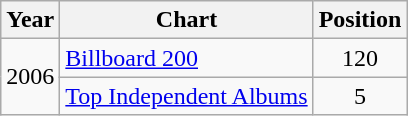<table class="wikitable">
<tr>
<th>Year</th>
<th>Chart</th>
<th>Position</th>
</tr>
<tr>
<td rowspan="2">2006</td>
<td><a href='#'>Billboard 200</a></td>
<td align="center">120</td>
</tr>
<tr>
<td><a href='#'>Top Independent Albums</a></td>
<td align="center">5</td>
</tr>
</table>
